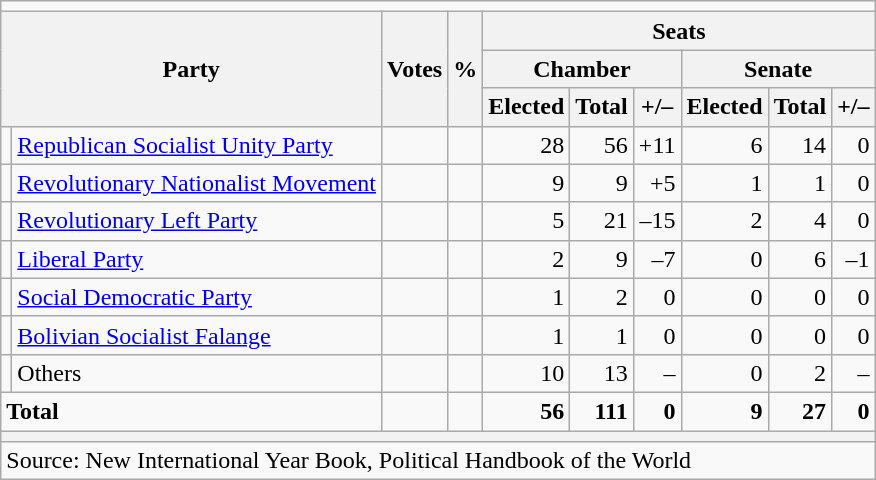<table class="wikitable sortable" style=text-align:right>
<tr>
<td colspan=10></td>
</tr>
<tr>
<th rowspan=3 colspan=2>Party</th>
<th rowspan=3>Votes</th>
<th rowspan=3>%</th>
<th colspan=6>Seats</th>
</tr>
<tr>
<th colspan=3>Chamber</th>
<th colspan=3>Senate</th>
</tr>
<tr>
<th>Elected</th>
<th>Total</th>
<th>+/–</th>
<th>Elected</th>
<th>Total</th>
<th>+/–</th>
</tr>
<tr>
<td bgcolor=></td>
<td align=left><a href='#'>Republican Socialist Unity Party</a></td>
<td></td>
<td></td>
<td>28</td>
<td>56</td>
<td>+11</td>
<td>6</td>
<td>14</td>
<td>0</td>
</tr>
<tr>
<td bgcolor=></td>
<td align=left><a href='#'>Revolutionary Nationalist Movement</a></td>
<td></td>
<td></td>
<td>9</td>
<td>9</td>
<td>+5</td>
<td>1</td>
<td>1</td>
<td>0</td>
</tr>
<tr>
<td bgcolor=></td>
<td align=left><a href='#'>Revolutionary Left Party</a></td>
<td></td>
<td></td>
<td>5</td>
<td>21</td>
<td>–15</td>
<td>2</td>
<td>4</td>
<td>0</td>
</tr>
<tr>
<td bgcolor=></td>
<td align=left><a href='#'>Liberal Party</a></td>
<td></td>
<td></td>
<td>2</td>
<td>9</td>
<td>–7</td>
<td>0</td>
<td>6</td>
<td>–1</td>
</tr>
<tr>
<td bgcolor=></td>
<td align=left><a href='#'>Social Democratic Party</a></td>
<td></td>
<td></td>
<td>1</td>
<td>2</td>
<td>0</td>
<td>0</td>
<td>0</td>
<td>0</td>
</tr>
<tr>
<td bgcolor=></td>
<td align=left><a href='#'>Bolivian Socialist Falange</a></td>
<td></td>
<td></td>
<td>1</td>
<td>1</td>
<td>0</td>
<td>0</td>
<td>0</td>
<td>0</td>
</tr>
<tr>
<td></td>
<td align=left>Others</td>
<td></td>
<td></td>
<td>10</td>
<td>13</td>
<td>–</td>
<td>0</td>
<td>2</td>
<td>–</td>
</tr>
<tr class=sortbottom>
<td align=left colspan=2><strong>Total</strong></td>
<td></td>
<td></td>
<td><strong>56</strong></td>
<td><strong>111</strong></td>
<td><strong>0</strong></td>
<td><strong>9</strong></td>
<td><strong>27</strong></td>
<td><strong>0</strong></td>
</tr>
<tr class=sortbottom>
<th colspan=10></th>
</tr>
<tr class=sortbottom>
<td align=left colspan=10>Source: New International Year Book, Political Handbook of the World</td>
</tr>
</table>
